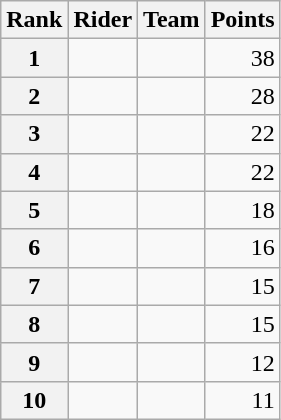<table class="wikitable" margin-bottom:0;">
<tr>
<th scope="col">Rank</th>
<th scope="col">Rider</th>
<th scope="col">Team</th>
<th scope="col">Points</th>
</tr>
<tr>
<th scope="row">1</th>
<td> </td>
<td></td>
<td align="right">38</td>
</tr>
<tr>
<th scope="row">2</th>
<td></td>
<td></td>
<td align="right">28</td>
</tr>
<tr>
<th scope="row">3</th>
<td></td>
<td></td>
<td align="right">22</td>
</tr>
<tr>
<th scope="row">4</th>
<td></td>
<td></td>
<td align="right">22</td>
</tr>
<tr>
<th scope="row">5</th>
<td></td>
<td></td>
<td align="right">18</td>
</tr>
<tr>
<th scope="row">6</th>
<td> </td>
<td></td>
<td align="right">16</td>
</tr>
<tr>
<th scope="row">7</th>
<td></td>
<td></td>
<td align="right">15</td>
</tr>
<tr>
<th scope="row">8</th>
<td></td>
<td></td>
<td align="right">15</td>
</tr>
<tr>
<th scope="row">9</th>
<td></td>
<td></td>
<td align="right">12</td>
</tr>
<tr>
<th scope="row">10</th>
<td> </td>
<td></td>
<td align="right">11</td>
</tr>
</table>
